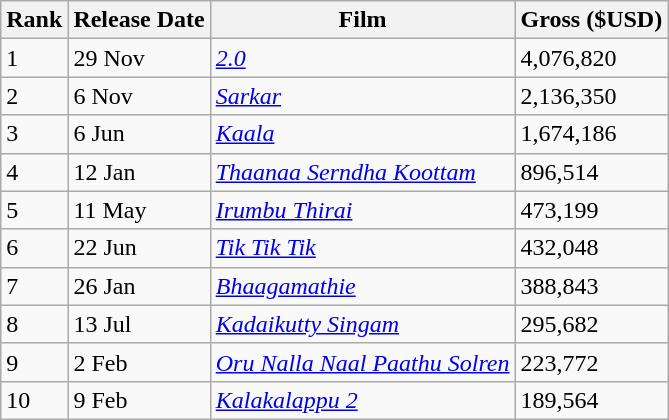<table class="wikitable">
<tr>
<th>Rank</th>
<th>Release Date</th>
<th>Film</th>
<th>Gross ($USD)</th>
</tr>
<tr>
<td>1</td>
<td>29 Nov</td>
<td><a href='#'><em>2.0</em></a></td>
<td>4,076,820</td>
</tr>
<tr>
<td>2</td>
<td>6 Nov</td>
<td><a href='#'><em>Sarkar</em></a></td>
<td>2,136,350</td>
</tr>
<tr>
<td>3</td>
<td>6 Jun</td>
<td><a href='#'><em>Kaala</em></a></td>
<td>1,674,186</td>
</tr>
<tr>
<td>4</td>
<td>12 Jan</td>
<td><em><a href='#'>Thaanaa Serndha Koottam</a></em></td>
<td>896,514</td>
</tr>
<tr>
<td>5</td>
<td>11 May</td>
<td><a href='#'><em>Irumbu Thirai</em></a></td>
<td>473,199</td>
</tr>
<tr>
<td>6</td>
<td>22 Jun</td>
<td><a href='#'><em>Tik Tik Tik</em></a></td>
<td>432,048</td>
</tr>
<tr>
<td>7</td>
<td>26 Jan</td>
<td><em><a href='#'>Bhaagamathie</a></em></td>
<td>388,843</td>
</tr>
<tr>
<td>8</td>
<td>13 Jul</td>
<td><em><a href='#'>Kadaikutty Singam</a></em></td>
<td>295,682</td>
</tr>
<tr>
<td>9</td>
<td>2 Feb</td>
<td><em><a href='#'>Oru Nalla Naal Paathu Solren</a></em></td>
<td>223,772</td>
</tr>
<tr>
<td>10</td>
<td>9 Feb</td>
<td><em><a href='#'>Kalakalappu 2</a></em></td>
<td>189,564</td>
</tr>
</table>
